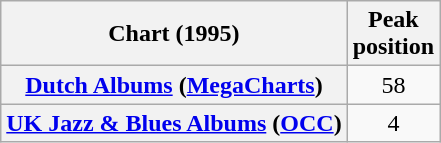<table class="wikitable sortable plainrowheaders" style="text-align:center">
<tr>
<th scope="col">Chart (1995)</th>
<th scope="col">Peak<br>position</th>
</tr>
<tr>
<th scope="row"><a href='#'>Dutch Albums</a> (<a href='#'>MegaCharts</a>)</th>
<td>58</td>
</tr>
<tr>
<th scope="row"><a href='#'>UK Jazz & Blues Albums</a> (<a href='#'>OCC</a>)</th>
<td>4</td>
</tr>
</table>
